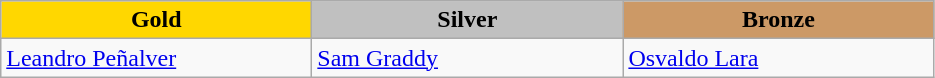<table class="wikitable" style="text-align:left">
<tr align="center">
<td width=200 bgcolor=gold><strong>Gold</strong></td>
<td width=200 bgcolor=silver><strong>Silver</strong></td>
<td width=200 bgcolor=CC9966><strong>Bronze</strong></td>
</tr>
<tr>
<td><a href='#'>Leandro Peñalver</a><br><em></em></td>
<td><a href='#'>Sam Graddy</a><br><em></em></td>
<td><a href='#'>Osvaldo Lara</a><br><em></em></td>
</tr>
</table>
